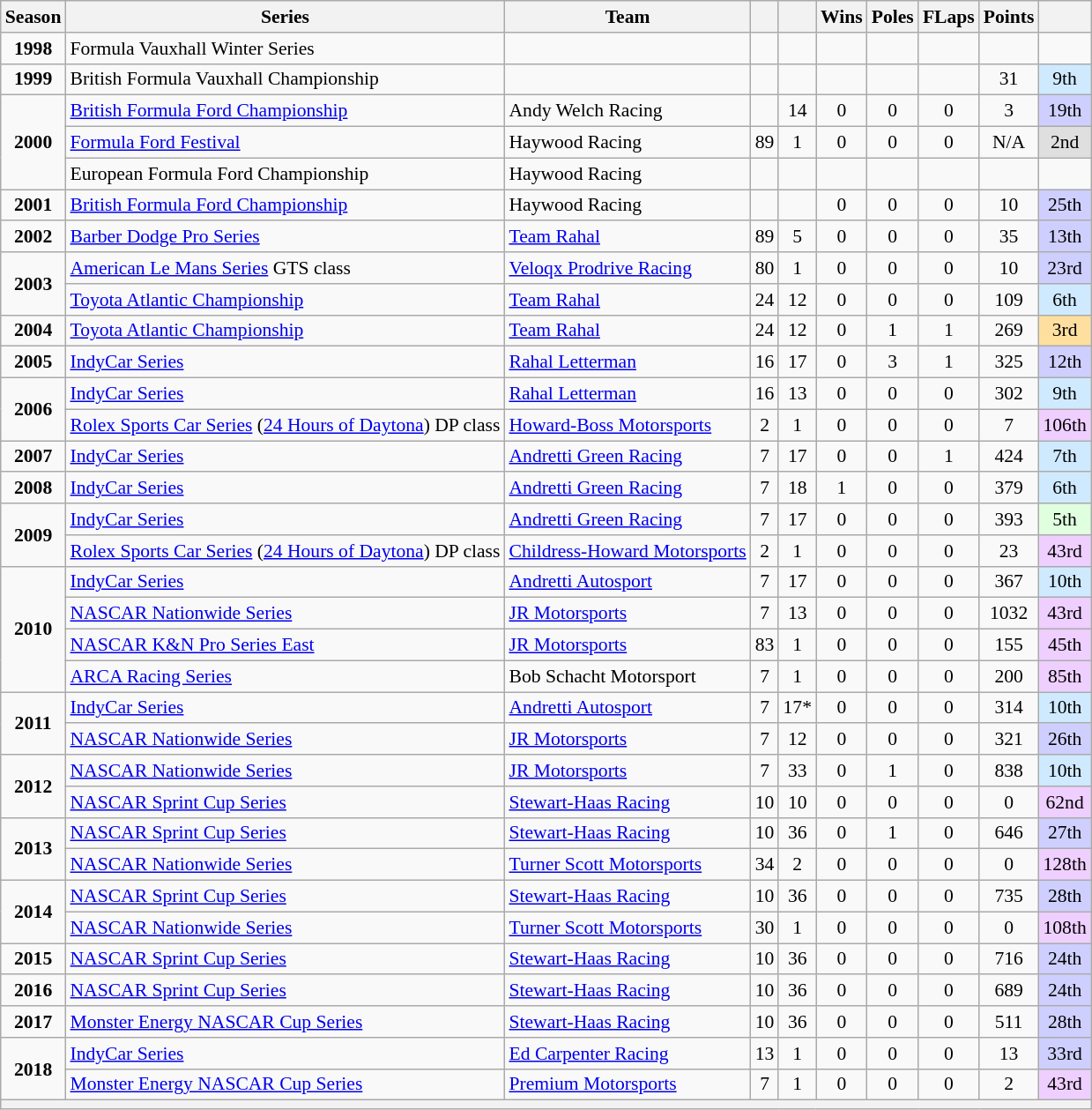<table class="wikitable" style="text-align:center; font-size:90%;">
<tr>
<th scope="col">Season</th>
<th scope="col">Series</th>
<th scope="col">Team</th>
<th scope="col"></th>
<th scope="col"></th>
<th scope="col">Wins</th>
<th scope="col">Poles</th>
<th scope="col">FLaps</th>
<th scope="col">Points</th>
<th scope="col"></th>
</tr>
<tr>
<td><strong>1998</strong></td>
<td style="text-align:left;">Formula Vauxhall Winter Series</td>
<td></td>
<td></td>
<td></td>
<td></td>
<td></td>
<td></td>
<td></td>
<td></td>
</tr>
<tr>
<td><strong>1999</strong></td>
<td style="text-align:left;">British Formula Vauxhall Championship</td>
<td></td>
<td></td>
<td></td>
<td></td>
<td></td>
<td></td>
<td>31</td>
<td style="background:#cfeaff;">9th</td>
</tr>
<tr>
<td rowspan="3"><strong>2000</strong></td>
<td style="text-align:left;"><a href='#'>British Formula Ford Championship</a></td>
<td style="text-align:left;">Andy Welch Racing</td>
<td></td>
<td>14</td>
<td>0</td>
<td>0</td>
<td>0</td>
<td>3</td>
<td style="background:#cfcfff;">19th</td>
</tr>
<tr>
<td style="text-align:left;"><a href='#'>Formula Ford Festival</a></td>
<td style="text-align:left;">Haywood Racing</td>
<td>89</td>
<td>1</td>
<td>0</td>
<td>0</td>
<td>0</td>
<td>N/A</td>
<td style="background:#DFDFDF;">2nd</td>
</tr>
<tr>
<td style="text-align:left;">European Formula Ford Championship</td>
<td style="text-align:left;">Haywood Racing</td>
<td></td>
<td></td>
<td></td>
<td></td>
<td></td>
<td></td>
<td></td>
</tr>
<tr>
<td><strong>2001</strong></td>
<td style="text-align:left;"><a href='#'>British Formula Ford Championship</a></td>
<td style="text-align:left;">Haywood Racing</td>
<td></td>
<td></td>
<td>0</td>
<td>0</td>
<td>0</td>
<td>10</td>
<td style="background:#cfcfff;">25th</td>
</tr>
<tr>
<td><strong>2002</strong></td>
<td style="text-align:left;"><a href='#'>Barber Dodge Pro Series</a></td>
<td style="text-align:left;"><a href='#'>Team Rahal</a></td>
<td>89</td>
<td>5</td>
<td>0</td>
<td>0</td>
<td>0</td>
<td>35</td>
<td style="background:#cfcfff;">13th</td>
</tr>
<tr>
<td rowspan="2"><strong>2003</strong></td>
<td style="text-align:left;"><a href='#'>American Le Mans Series</a> GTS class</td>
<td style="text-align:left;"><a href='#'>Veloqx Prodrive Racing</a></td>
<td>80</td>
<td>1</td>
<td>0</td>
<td>0</td>
<td>0</td>
<td>10</td>
<td style="background:#cfcfff;">23rd</td>
</tr>
<tr>
<td style="text-align:left;"><a href='#'>Toyota Atlantic Championship</a></td>
<td style="text-align:left;"><a href='#'>Team Rahal</a></td>
<td>24</td>
<td>12</td>
<td>0</td>
<td>0</td>
<td>0</td>
<td>109</td>
<td style="background:#cfeaff;">6th</td>
</tr>
<tr>
<td><strong>2004</strong></td>
<td style="text-align:left;"><a href='#'>Toyota Atlantic Championship</a></td>
<td style="text-align:left;"><a href='#'>Team Rahal</a></td>
<td>24</td>
<td>12</td>
<td>0</td>
<td>1</td>
<td>1</td>
<td>269</td>
<td style="background:#ffdf9f;">3rd</td>
</tr>
<tr>
<td><strong>2005</strong></td>
<td style="text-align:left;"><a href='#'>IndyCar Series</a></td>
<td style="text-align:left;"><a href='#'>Rahal Letterman</a></td>
<td>16</td>
<td>17</td>
<td>0</td>
<td>3</td>
<td>1</td>
<td>325</td>
<td style="background:#cfcfff;">12th</td>
</tr>
<tr>
<td rowspan="2"><strong>2006</strong></td>
<td style="text-align:left;"><a href='#'>IndyCar Series</a></td>
<td style="text-align:left;"><a href='#'>Rahal Letterman</a></td>
<td>16</td>
<td>13</td>
<td>0</td>
<td>0</td>
<td>0</td>
<td>302</td>
<td style="background:#cfeaff;">9th</td>
</tr>
<tr>
<td style="text-align:left;"><a href='#'>Rolex Sports Car Series</a> (<a href='#'>24 Hours of Daytona</a>) DP class</td>
<td style="text-align:left;"><a href='#'>Howard-Boss Motorsports</a></td>
<td>2</td>
<td>1</td>
<td>0</td>
<td>0</td>
<td>0</td>
<td>7</td>
<td style="background:#efcfff;">106th</td>
</tr>
<tr>
<td><strong>2007</strong></td>
<td style="text-align:left;"><a href='#'>IndyCar Series</a></td>
<td style="text-align:left;"><a href='#'>Andretti Green Racing</a></td>
<td>7</td>
<td>17</td>
<td>0</td>
<td>0</td>
<td>1</td>
<td>424</td>
<td style="background:#cfeaff;">7th</td>
</tr>
<tr>
<td><strong>2008</strong></td>
<td style="text-align:left;"><a href='#'>IndyCar Series</a></td>
<td style="text-align:left;"><a href='#'>Andretti Green Racing</a></td>
<td>7</td>
<td>18</td>
<td>1</td>
<td>0</td>
<td>0</td>
<td>379</td>
<td style="background:#cfeaff;">6th</td>
</tr>
<tr>
<td rowspan="2"><strong>2009</strong></td>
<td style="text-align:left;"><a href='#'>IndyCar Series</a></td>
<td style="text-align:left;"><a href='#'>Andretti Green Racing</a></td>
<td>7</td>
<td>17</td>
<td>0</td>
<td>0</td>
<td>0</td>
<td>393</td>
<td style="background:#dfffdf;">5th</td>
</tr>
<tr>
<td style="text-align:left;" nowrap><a href='#'>Rolex Sports Car Series</a> (<a href='#'>24 Hours of Daytona</a>) DP class</td>
<td style="text-align:left;"><a href='#'>Childress-Howard Motorsports</a></td>
<td>2</td>
<td>1</td>
<td>0</td>
<td>0</td>
<td>0</td>
<td>23</td>
<td style="background:#efcfff;">43rd</td>
</tr>
<tr>
<td rowspan="4"><strong>2010</strong></td>
<td style="text-align:left;"><a href='#'>IndyCar Series</a></td>
<td style="text-align:left;"><a href='#'>Andretti Autosport</a></td>
<td>7</td>
<td>17</td>
<td>0</td>
<td>0</td>
<td>0</td>
<td>367</td>
<td style="background:#cfeaff;">10th</td>
</tr>
<tr>
<td style="text-align:left;"><a href='#'>NASCAR Nationwide Series</a></td>
<td style="text-align:left;"><a href='#'>JR Motorsports</a></td>
<td>7</td>
<td>13</td>
<td>0</td>
<td>0</td>
<td>0</td>
<td>1032</td>
<td style="background:#efcfff;">43rd</td>
</tr>
<tr>
<td style="text-align:left;"><a href='#'>NASCAR K&N Pro Series East</a></td>
<td style="text-align:left;"><a href='#'>JR Motorsports</a></td>
<td>83</td>
<td>1</td>
<td>0</td>
<td>0</td>
<td>0</td>
<td>155</td>
<td style="background:#efcfff;">45th</td>
</tr>
<tr>
<td style="text-align:left;"><a href='#'>ARCA Racing Series</a></td>
<td style="text-align:left;">Bob Schacht Motorsport</td>
<td>7</td>
<td>1</td>
<td>0</td>
<td>0</td>
<td>0</td>
<td>200</td>
<td style="background:#efcfff;">85th</td>
</tr>
<tr>
<td rowspan="2"><strong>2011</strong></td>
<td style="text-align:left;"><a href='#'>IndyCar Series</a></td>
<td style="text-align:left;"><a href='#'>Andretti Autosport</a></td>
<td>7</td>
<td>17*</td>
<td>0</td>
<td>0</td>
<td>0</td>
<td>314</td>
<td style="background:#cfeaff;">10th</td>
</tr>
<tr>
<td style="text-align:left;"><a href='#'>NASCAR Nationwide Series</a></td>
<td style="text-align:left;"><a href='#'>JR Motorsports</a></td>
<td>7</td>
<td>12</td>
<td>0</td>
<td>0</td>
<td>0</td>
<td>321</td>
<td style="background:#cfcfff;">26th</td>
</tr>
<tr>
<td rowspan="2"><strong>2012</strong></td>
<td style="text-align:left;"><a href='#'>NASCAR Nationwide Series</a></td>
<td style="text-align:left;"><a href='#'>JR Motorsports</a></td>
<td>7</td>
<td>33</td>
<td>0</td>
<td>1</td>
<td>0</td>
<td>838</td>
<td style="background:#cfeaff;">10th</td>
</tr>
<tr>
<td style="text-align:left;"><a href='#'>NASCAR Sprint Cup Series</a></td>
<td style="text-align:left;"><a href='#'>Stewart-Haas Racing</a></td>
<td>10</td>
<td>10</td>
<td>0</td>
<td>0</td>
<td>0</td>
<td>0</td>
<td style="background:#efcfff;">62nd</td>
</tr>
<tr>
<td rowspan="2"><strong>2013</strong></td>
<td style="text-align:left;"><a href='#'>NASCAR Sprint Cup Series</a></td>
<td style="text-align:left;"><a href='#'>Stewart-Haas Racing</a></td>
<td>10</td>
<td>36</td>
<td>0</td>
<td>1</td>
<td>0</td>
<td>646</td>
<td style="background:#cfcfff;">27th</td>
</tr>
<tr>
<td style="text-align:left;"><a href='#'>NASCAR Nationwide Series</a></td>
<td style="text-align:left;"><a href='#'>Turner Scott Motorsports</a></td>
<td>34</td>
<td>2</td>
<td>0</td>
<td>0</td>
<td>0</td>
<td>0</td>
<td style="background:#efcfff;">128th</td>
</tr>
<tr>
<td rowspan="2"><strong>2014</strong></td>
<td style="text-align:left;"><a href='#'>NASCAR Sprint Cup Series</a></td>
<td style="text-align:left;"><a href='#'>Stewart-Haas Racing</a></td>
<td>10</td>
<td>36</td>
<td>0</td>
<td>0</td>
<td>0</td>
<td>735</td>
<td style="background:#cfcfff;">28th</td>
</tr>
<tr>
<td style="text-align:left;"><a href='#'>NASCAR Nationwide Series</a></td>
<td style="text-align:left;"><a href='#'>Turner Scott Motorsports</a></td>
<td>30</td>
<td>1</td>
<td>0</td>
<td>0</td>
<td>0</td>
<td>0</td>
<td style="background:#efcfff;">108th</td>
</tr>
<tr>
<td><strong>2015</strong></td>
<td style="text-align:left;"><a href='#'>NASCAR Sprint Cup Series</a></td>
<td style="text-align:left;"><a href='#'>Stewart-Haas Racing</a></td>
<td>10</td>
<td>36</td>
<td>0</td>
<td>0</td>
<td>0</td>
<td>716</td>
<td style="background:#cfcfff;">24th</td>
</tr>
<tr>
<td><strong>2016</strong></td>
<td style="text-align:left;"><a href='#'>NASCAR Sprint Cup Series</a></td>
<td style="text-align:left;"><a href='#'>Stewart-Haas Racing</a></td>
<td>10</td>
<td>36</td>
<td>0</td>
<td>0</td>
<td>0</td>
<td>689</td>
<td style="background:#cfcfff;">24th</td>
</tr>
<tr>
<td><strong>2017</strong></td>
<td style="text-align:left;"><a href='#'>Monster Energy NASCAR Cup Series</a></td>
<td style="text-align:left;"><a href='#'>Stewart-Haas Racing</a></td>
<td>10</td>
<td>36</td>
<td>0</td>
<td>0</td>
<td>0</td>
<td>511</td>
<td style="background:#cfcfff;">28th</td>
</tr>
<tr>
<td rowspan="2"><strong>2018</strong></td>
<td style="text-align:left;"><a href='#'>IndyCar Series</a></td>
<td style="text-align:left;"><a href='#'>Ed Carpenter Racing</a></td>
<td>13</td>
<td>1</td>
<td>0</td>
<td>0</td>
<td>0</td>
<td>13</td>
<td style="background:#cfcfff;">33rd</td>
</tr>
<tr>
<td style="text-align:left;"><a href='#'>Monster Energy NASCAR Cup Series</a></td>
<td style="text-align:left;"><a href='#'>Premium Motorsports</a></td>
<td>7</td>
<td>1</td>
<td>0</td>
<td>0</td>
<td>0</td>
<td>2</td>
<td style="background:#efcfff;">43rd</td>
</tr>
<tr>
<th colspan="10"></th>
</tr>
</table>
